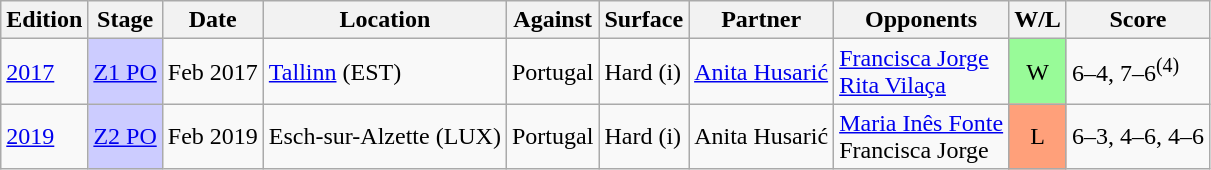<table class=wikitable>
<tr>
<th>Edition</th>
<th>Stage</th>
<th>Date</th>
<th>Location</th>
<th>Against</th>
<th>Surface</th>
<th>Partner</th>
<th>Opponents</th>
<th>W/L</th>
<th>Score</th>
</tr>
<tr>
<td><a href='#'>2017</a></td>
<td style="background:#CCCCFF;"><a href='#'>Z1 PO</a></td>
<td>Feb 2017</td>
<td><a href='#'>Tallinn</a> (EST)</td>
<td> Portugal</td>
<td>Hard (i)</td>
<td><a href='#'>Anita Husarić</a></td>
<td><a href='#'>Francisca Jorge</a> <br> <a href='#'>Rita Vilaça</a></td>
<td style="text-align:center; background:#98fb98;">W</td>
<td>6–4, 7–6<sup>(4)</sup></td>
</tr>
<tr>
<td><a href='#'>2019</a></td>
<td style="background:#CCCCFF;"><a href='#'>Z2 PO</a></td>
<td>Feb 2019</td>
<td>Esch-sur-Alzette (LUX)</td>
<td> Portugal</td>
<td>Hard (i)</td>
<td>Anita Husarić</td>
<td><a href='#'>Maria Inês Fonte</a> <br> Francisca Jorge</td>
<td style="text-align:center; background:#ffa07a;">L</td>
<td>6–3, 4–6, 4–6</td>
</tr>
</table>
